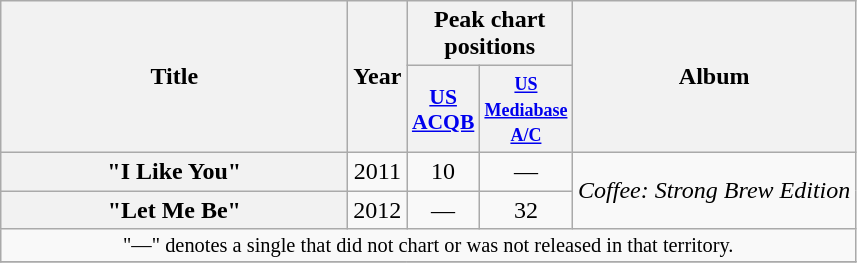<table class="wikitable plainrowheaders" style="text-align:center;">
<tr>
<th scope="col" rowspan="2" style="width:14em;">Title</th>
<th scope="col" rowspan="2">Year</th>
<th scope="col" colspan="2">Peak chart positions</th>
<th scope="col" rowspan="2">Album</th>
</tr>
<tr>
<th scope="col" style="width:2em;font-size:90%;"><a href='#'>US<br>ACQB</a><br></th>
<th scope="col" style="width:3em;font-size:90%;"><small><a href='#'>US<br>Mediabase</a> <a href='#'>A/C</a></small><br></th>
</tr>
<tr>
<th scope="row">"I Like You"</th>
<td>2011</td>
<td>10</td>
<td>—</td>
<td rowspan="2"><em>Coffee: Strong Brew Edition</em></td>
</tr>
<tr>
<th scope="row">"Let Me Be"</th>
<td>2012</td>
<td>—</td>
<td>32</td>
</tr>
<tr>
<td colspan="10" style="font-size:85%">"—" denotes a single that did not chart or was not released in that territory.</td>
</tr>
<tr>
</tr>
</table>
